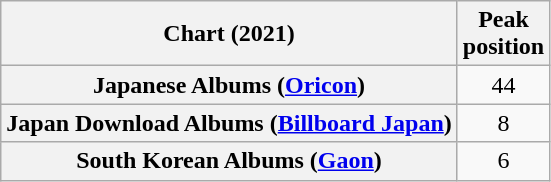<table class="wikitable plainrowheaders" style="text-align:center">
<tr>
<th scope="col">Chart (2021)</th>
<th scope="col">Peak<br>position</th>
</tr>
<tr>
<th scope="row">Japanese Albums (<a href='#'>Oricon</a>)</th>
<td>44</td>
</tr>
<tr>
<th scope="row">Japan Download Albums (<a href='#'>Billboard Japan</a>)</th>
<td>8</td>
</tr>
<tr>
<th scope="row">South Korean Albums (<a href='#'>Gaon</a>)</th>
<td>6</td>
</tr>
</table>
